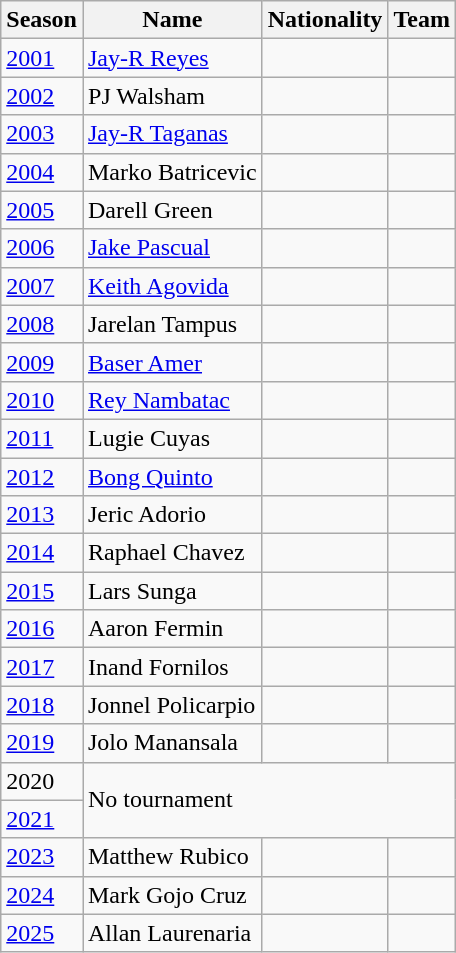<table class="wikitable">
<tr>
<th>Season</th>
<th>Name</th>
<th>Nationality</th>
<th>Team</th>
</tr>
<tr>
<td><a href='#'>2001</a></td>
<td><a href='#'>Jay-R Reyes</a></td>
<td></td>
<td></td>
</tr>
<tr>
<td><a href='#'>2002</a></td>
<td>PJ Walsham</td>
<td></td>
<td></td>
</tr>
<tr>
<td><a href='#'>2003</a></td>
<td><a href='#'>Jay-R Taganas</a></td>
<td></td>
<td></td>
</tr>
<tr>
<td><a href='#'>2004</a></td>
<td>Marko Batricevic</td>
<td></td>
<td></td>
</tr>
<tr>
<td><a href='#'>2005</a></td>
<td>Darell Green</td>
<td></td>
<td></td>
</tr>
<tr>
<td><a href='#'>2006</a></td>
<td><a href='#'>Jake Pascual</a></td>
<td></td>
<td></td>
</tr>
<tr>
<td><a href='#'>2007</a></td>
<td><a href='#'>Keith Agovida</a></td>
<td></td>
<td></td>
</tr>
<tr>
<td><a href='#'>2008</a></td>
<td>Jarelan Tampus</td>
<td></td>
<td></td>
</tr>
<tr>
<td><a href='#'>2009</a></td>
<td><a href='#'>Baser Amer</a></td>
<td></td>
<td></td>
</tr>
<tr>
<td><a href='#'>2010</a></td>
<td><a href='#'>Rey Nambatac</a></td>
<td></td>
<td></td>
</tr>
<tr>
<td><a href='#'>2011</a></td>
<td>Lugie Cuyas</td>
<td></td>
<td></td>
</tr>
<tr>
<td><a href='#'>2012</a></td>
<td><a href='#'>Bong Quinto</a></td>
<td></td>
<td></td>
</tr>
<tr>
<td><a href='#'>2013</a></td>
<td>Jeric Adorio</td>
<td></td>
<td></td>
</tr>
<tr>
<td><a href='#'>2014</a></td>
<td>Raphael Chavez</td>
<td></td>
<td></td>
</tr>
<tr>
<td><a href='#'>2015</a></td>
<td>Lars Sunga</td>
<td></td>
<td></td>
</tr>
<tr>
<td><a href='#'>2016</a></td>
<td>Aaron Fermin</td>
<td></td>
<td></td>
</tr>
<tr>
<td><a href='#'>2017</a></td>
<td>Inand Fornilos</td>
<td></td>
<td></td>
</tr>
<tr>
<td><a href='#'>2018</a></td>
<td>Jonnel Policarpio</td>
<td></td>
<td></td>
</tr>
<tr>
<td><a href='#'>2019</a></td>
<td>Jolo Manansala</td>
<td></td>
<td></td>
</tr>
<tr>
<td>2020</td>
<td colspan="3" rowspan="2">No tournament</td>
</tr>
<tr>
<td><a href='#'>2021</a></td>
</tr>
<tr>
<td><a href='#'>2023</a></td>
<td>Matthew Rubico</td>
<td></td>
<td></td>
</tr>
<tr>
<td><a href='#'>2024</a></td>
<td>Mark Gojo Cruz</td>
<td></td>
<td></td>
</tr>
<tr>
<td><a href='#'>2025</a></td>
<td>Allan Laurenaria</td>
<td></td>
<td></td>
</tr>
</table>
